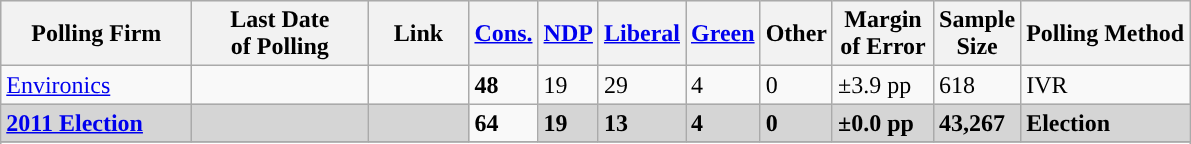<table class="wikitable sortable">
<tr style="background:#e9e9e9;">
<th style="width:120px">Polling Firm</th>
<th style="width:110px">Last Date<br>of Polling</th>
<th style="width:60px" class="unsortable">Link</th>
<th style="background-color:"><strong><a href='#'>Cons.</a></strong></th>
<th style="background-color:"><strong><a href='#'>NDP</a></strong></th>
<th style="background-color:"><strong><a href='#'>Liberal</a></strong></th>
<th style="background-color:"><strong><a href='#'>Green</a></strong></th>
<th style="background-color:"><strong>Other</strong></th>
<th style="width:60px;" class=unsortable>Margin<br>of Error</th>
<th style="width:50px;" class=unsortable>Sample<br>Size</th>
<th class=unsortable>Polling Method</th>
</tr>
<tr>
<td><a href='#'>Environics</a></td>
<td></td>
<td></td>
<td><strong>48</strong></td>
<td>19</td>
<td>29</td>
<td>4</td>
<td>0</td>
<td>±3.9 pp</td>
<td>618</td>
<td>IVR</td>
</tr>
<tr>
<td style="background:#D5D5D5"><strong><a href='#'>2011 Election</a></strong></td>
<td style="background:#D5D5D5"><strong></strong></td>
<td style="background:#D5D5D5"></td>
<td><strong>64</strong></td>
<td style="background:#D5D5D5"><strong>19</strong></td>
<td style="background:#D5D5D5"><strong>13</strong></td>
<td style="background:#D5D5D5"><strong>4</strong></td>
<td style="background:#D5D5D5"><strong>0</strong></td>
<td style="background:#D5D5D5"><strong>±0.0 pp</strong></td>
<td style="background:#D5D5D5"><strong>43,267</strong></td>
<td style="background:#D5D5D5"><strong>Election</strong></td>
</tr>
<tr>
</tr>
<tr>
</tr>
</table>
